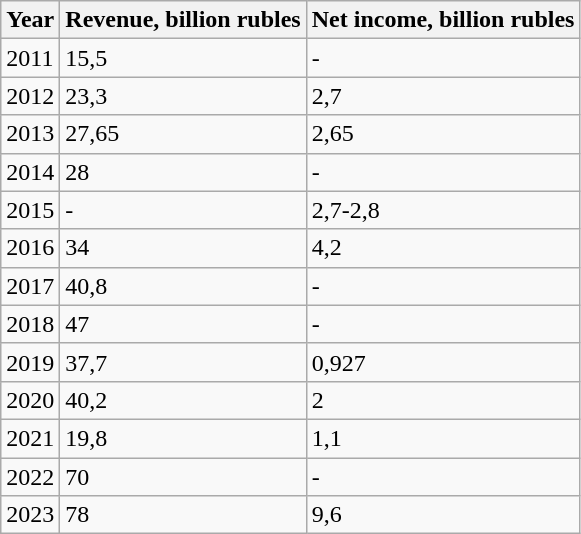<table class="wikitable">
<tr>
<th>Year</th>
<th>Revenue, billion rubles</th>
<th>Net income, billion rubles</th>
</tr>
<tr>
<td>2011</td>
<td>15,5</td>
<td>-</td>
</tr>
<tr>
<td>2012</td>
<td> 23,3</td>
<td>2,7</td>
</tr>
<tr>
<td>2013</td>
<td> 27,65</td>
<td> 2,65</td>
</tr>
<tr>
<td>2014</td>
<td> 28</td>
<td>-</td>
</tr>
<tr>
<td>2015</td>
<td>-</td>
<td> 2,7-2,8</td>
</tr>
<tr>
<td>2016</td>
<td> 34</td>
<td> 4,2</td>
</tr>
<tr>
<td>2017</td>
<td> 40,8</td>
<td>-</td>
</tr>
<tr>
<td>2018</td>
<td> 47</td>
<td>-</td>
</tr>
<tr>
<td>2019</td>
<td> 37,7</td>
<td> 0,927</td>
</tr>
<tr>
<td>2020</td>
<td> 40,2</td>
<td> 2</td>
</tr>
<tr>
<td>2021</td>
<td> 19,8</td>
<td> 1,1</td>
</tr>
<tr>
<td>2022</td>
<td> 70</td>
<td>-</td>
</tr>
<tr>
<td>2023</td>
<td> 78</td>
<td> 9,6</td>
</tr>
</table>
